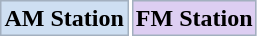<table>
<tr>
<th style="border: 1px solid #a3b0bf; padding: 2px; margin: auto;" bgcolor="#cedff2">AM Station</th>
<th style="border: 1px solid #a3b0bf; padding: 2px; margin: auto;" bgcolor="#ddcef2">FM Station</th>
</tr>
</table>
